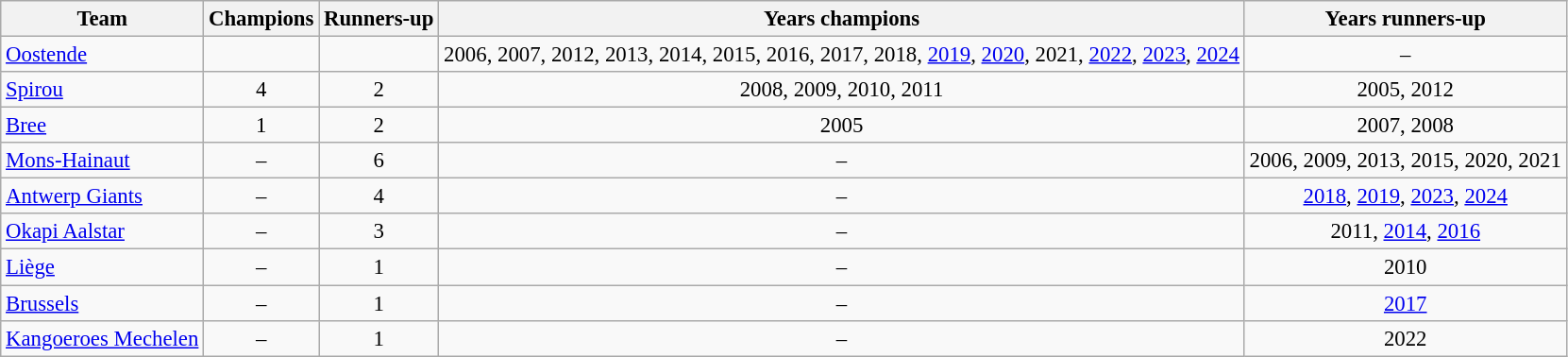<table class="wikitable sortable" style="font-size:95%; text-align:center;">
<tr>
<th>Team</th>
<th>Champions</th>
<th>Runners-up</th>
<th>Years champions</th>
<th>Years runners-up</th>
</tr>
<tr>
<td align=left><a href='#'>Oostende</a></td>
<td></td>
<td></td>
<td>2006, 2007, 2012, 2013, 2014, 2015, 2016, 2017, 2018, <a href='#'>2019</a>, <a href='#'>2020</a>, 2021, <a href='#'>2022</a>, <a href='#'>2023</a>, <a href='#'>2024</a></td>
<td>–</td>
</tr>
<tr>
<td align=left><a href='#'>Spirou</a></td>
<td>4</td>
<td>2</td>
<td>2008, 2009, 2010, 2011</td>
<td>2005, 2012</td>
</tr>
<tr>
<td align=left><a href='#'>Bree</a></td>
<td>1</td>
<td>2</td>
<td>2005</td>
<td>2007, 2008</td>
</tr>
<tr>
<td align=left><a href='#'>Mons-Hainaut</a></td>
<td>–</td>
<td>6</td>
<td>–</td>
<td>2006, 2009, 2013, 2015, 2020, 2021</td>
</tr>
<tr>
<td align=left><a href='#'>Antwerp Giants</a></td>
<td>–</td>
<td>4</td>
<td>–</td>
<td><a href='#'>2018</a>, <a href='#'>2019</a>, <a href='#'>2023</a>, <a href='#'>2024</a></td>
</tr>
<tr>
<td align=left><a href='#'>Okapi Aalstar</a></td>
<td>–</td>
<td>3</td>
<td>–</td>
<td>2011, <a href='#'>2014</a>, <a href='#'>2016</a></td>
</tr>
<tr>
<td align=left><a href='#'>Liège</a></td>
<td>–</td>
<td>1</td>
<td>–</td>
<td>2010</td>
</tr>
<tr>
<td align=left><a href='#'>Brussels</a></td>
<td>–</td>
<td>1</td>
<td>–</td>
<td><a href='#'>2017</a></td>
</tr>
<tr>
<td align=left><a href='#'>Kangoeroes Mechelen</a></td>
<td>–</td>
<td>1</td>
<td>–</td>
<td>2022</td>
</tr>
</table>
